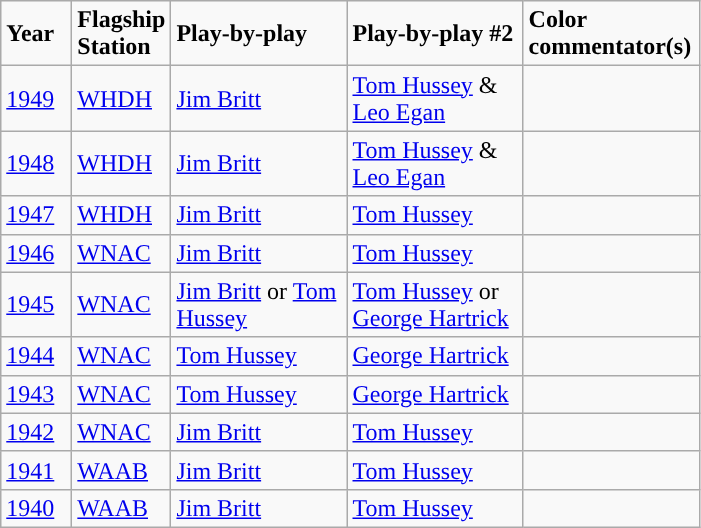<table class="wikitable">
<tr>
<td width="40"><strong>Year</strong></td>
<td width="40"><strong>Flagship Station</strong></td>
<td width="110"><strong>Play-by-play</strong></td>
<td width="110"><strong>Play-by-play #2</strong></td>
<td width="110"><strong>Color commentator(s)</strong></td>
</tr>
<tr>
<td><a href='#'>1949</a></td>
<td><a href='#'>WHDH</a></td>
<td><a href='#'>Jim Britt</a></td>
<td><a href='#'>Tom Hussey</a> & <a href='#'>Leo Egan</a></td>
<td></td>
</tr>
<tr>
<td><a href='#'>1948</a></td>
<td><a href='#'>WHDH</a></td>
<td><a href='#'>Jim Britt</a></td>
<td><a href='#'>Tom Hussey</a> & <a href='#'>Leo Egan</a></td>
<td></td>
</tr>
<tr>
<td><a href='#'>1947</a></td>
<td><a href='#'>WHDH</a></td>
<td><a href='#'>Jim Britt</a></td>
<td><a href='#'>Tom Hussey</a></td>
<td></td>
</tr>
<tr>
<td><a href='#'>1946</a></td>
<td><a href='#'>WNAC</a></td>
<td><a href='#'>Jim Britt</a></td>
<td><a href='#'>Tom Hussey</a></td>
<td></td>
</tr>
<tr>
<td><a href='#'>1945</a></td>
<td><a href='#'>WNAC</a></td>
<td><a href='#'>Jim Britt</a> or <a href='#'>Tom Hussey</a></td>
<td><a href='#'>Tom Hussey</a> or <a href='#'>George Hartrick</a></td>
<td></td>
</tr>
<tr>
<td><a href='#'>1944</a></td>
<td><a href='#'>WNAC</a></td>
<td><a href='#'>Tom Hussey</a></td>
<td><a href='#'>George Hartrick</a></td>
<td></td>
</tr>
<tr>
<td><a href='#'>1943</a></td>
<td><a href='#'>WNAC</a></td>
<td><a href='#'>Tom Hussey</a></td>
<td><a href='#'>George Hartrick</a></td>
<td></td>
</tr>
<tr>
<td><a href='#'>1942</a></td>
<td><a href='#'>WNAC</a></td>
<td><a href='#'>Jim Britt</a></td>
<td><a href='#'>Tom Hussey</a></td>
<td></td>
</tr>
<tr>
<td><a href='#'>1941</a></td>
<td><a href='#'>WAAB</a></td>
<td><a href='#'>Jim Britt</a></td>
<td><a href='#'>Tom Hussey</a></td>
<td></td>
</tr>
<tr>
<td><a href='#'>1940</a></td>
<td><a href='#'>WAAB</a></td>
<td><a href='#'>Jim Britt</a></td>
<td><a href='#'>Tom Hussey</a></td>
<td></td>
</tr>
</table>
